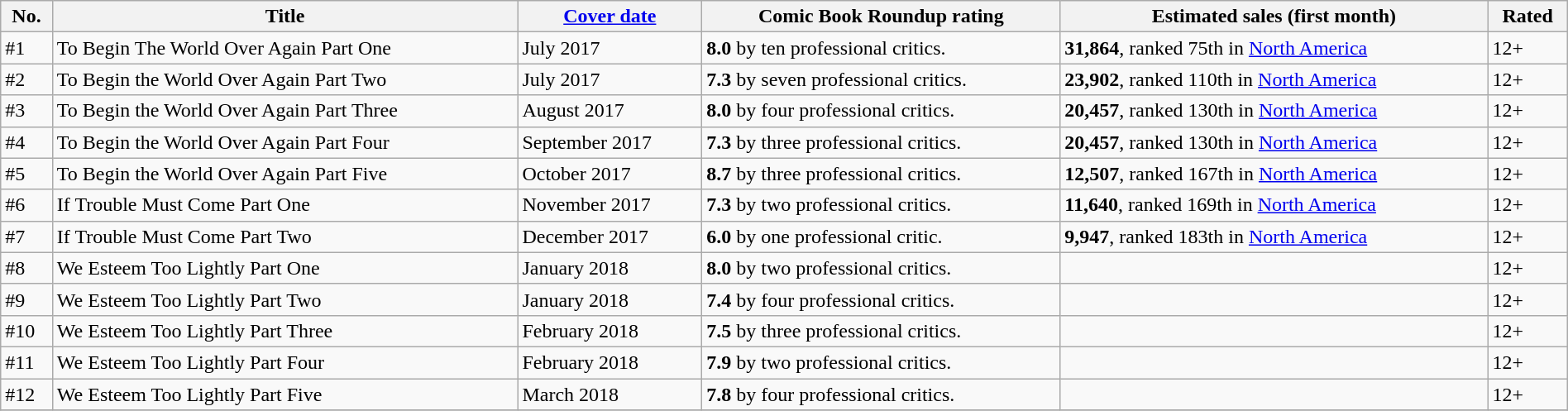<table class="wikitable" width=100%>
<tr>
<th>No.</th>
<th>Title</th>
<th><a href='#'>Cover date</a></th>
<th>Comic Book Roundup rating</th>
<th>Estimated sales (first month)</th>
<th>Rated</th>
</tr>
<tr>
<td>#1</td>
<td>To Begin The World Over Again Part One</td>
<td>July 2017</td>
<td><strong>8.0</strong> by ten professional critics.</td>
<td><strong>31,864</strong>, ranked 75th in <a href='#'>North America</a></td>
<td>12+</td>
</tr>
<tr>
<td>#2</td>
<td>To Begin the World Over Again Part Two</td>
<td>July 2017</td>
<td><strong>7.3</strong> by seven professional critics.</td>
<td><strong>23,902</strong>, ranked 110th in <a href='#'>North America</a></td>
<td>12+</td>
</tr>
<tr>
<td>#3</td>
<td>To Begin the World Over Again Part Three</td>
<td>August 2017</td>
<td><strong>8.0</strong> by four professional critics.</td>
<td><strong>20,457</strong>, ranked 130th in <a href='#'>North America</a></td>
<td>12+</td>
</tr>
<tr>
<td>#4</td>
<td>To Begin the World Over Again Part Four</td>
<td>September 2017</td>
<td><strong>7.3</strong> by three professional critics.</td>
<td><strong>20,457</strong>, ranked 130th in <a href='#'>North America</a></td>
<td>12+</td>
</tr>
<tr>
<td>#5</td>
<td>To Begin the World Over Again Part Five</td>
<td>October 2017</td>
<td><strong>8.7</strong> by three professional critics.</td>
<td><strong>12,507</strong>, ranked 167th in <a href='#'>North America</a></td>
<td>12+</td>
</tr>
<tr>
<td>#6</td>
<td>If Trouble Must Come Part One</td>
<td>November 2017</td>
<td><strong>7.3</strong> by two professional critics.</td>
<td><strong>11,640</strong>, ranked 169th in <a href='#'>North America</a></td>
<td>12+</td>
</tr>
<tr>
<td>#7</td>
<td>If Trouble Must Come Part Two</td>
<td>December 2017</td>
<td><strong>6.0</strong> by one professional critic.</td>
<td><strong>9,947</strong>, ranked 183th in <a href='#'>North America</a></td>
<td>12+</td>
</tr>
<tr>
<td>#8</td>
<td>We Esteem Too Lightly Part One</td>
<td>January 2018</td>
<td><strong>8.0</strong> by two professional critics.</td>
<td></td>
<td>12+</td>
</tr>
<tr>
<td>#9</td>
<td>We Esteem Too Lightly Part Two</td>
<td>January 2018</td>
<td><strong>7.4</strong> by four professional critics.</td>
<td></td>
<td>12+</td>
</tr>
<tr>
<td>#10</td>
<td>We Esteem Too Lightly Part Three</td>
<td>February 2018</td>
<td><strong>7.5</strong> by three professional critics.</td>
<td></td>
<td>12+</td>
</tr>
<tr>
<td>#11</td>
<td>We Esteem Too Lightly Part Four</td>
<td>February 2018</td>
<td><strong>7.9</strong> by two professional critics.</td>
<td></td>
<td>12+</td>
</tr>
<tr>
<td>#12</td>
<td>We Esteem Too Lightly Part Five</td>
<td>March 2018</td>
<td><strong>7.8</strong> by four professional critics.</td>
<td></td>
<td>12+</td>
</tr>
<tr>
</tr>
</table>
